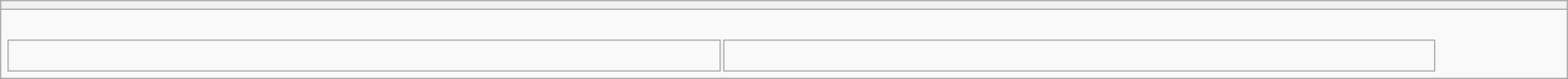<table style="width:100%" class="wikitable collapsible collapsed">
<tr>
<th></th>
</tr>
<tr>
<td><br>
<table width=92% |>
<tr>
<td><br></td>
<td></td>
</tr>
</table>




</td>
</tr>
</table>
